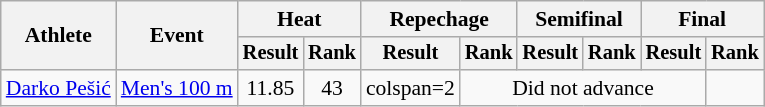<table class="wikitable" style="font-size:90%">
<tr>
<th rowspan="2">Athlete</th>
<th rowspan="2">Event</th>
<th colspan="2">Heat</th>
<th colspan="2">Repechage</th>
<th colspan="2">Semifinal</th>
<th colspan="2">Final</th>
</tr>
<tr style="font-size:95%">
<th>Result</th>
<th>Rank</th>
<th>Result</th>
<th>Rank</th>
<th>Result</th>
<th>Rank</th>
<th>Result</th>
<th>Rank</th>
</tr>
<tr align=center>
<td align=left><a href='#'>Darko Pešić</a></td>
<td align=left><a href='#'>Men's 100 m</a></td>
<td>11.85</td>
<td>43</td>
<td>colspan=2 </td>
<td colspan=4>Did not advance</td>
</tr>
</table>
